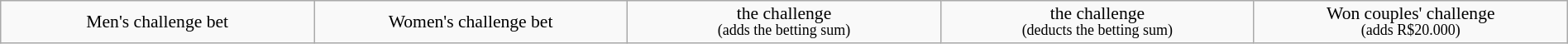<table class="wikitable" style="text-align:center; font-size:90%; width:100%; line-height:13px;">
<tr>
<td width="15%"> Men's challenge bet</td>
<td width="15%"> Women's challenge bet</td>
<td width="15%"> the challenge<br><small>(adds the betting sum)</small></td>
<td width="15%"> the challenge<br><small>(deducts the betting sum)</small></td>
<td width="15%"> Won couples' challenge<br><small>(adds R$20.000)</small></td>
</tr>
</table>
